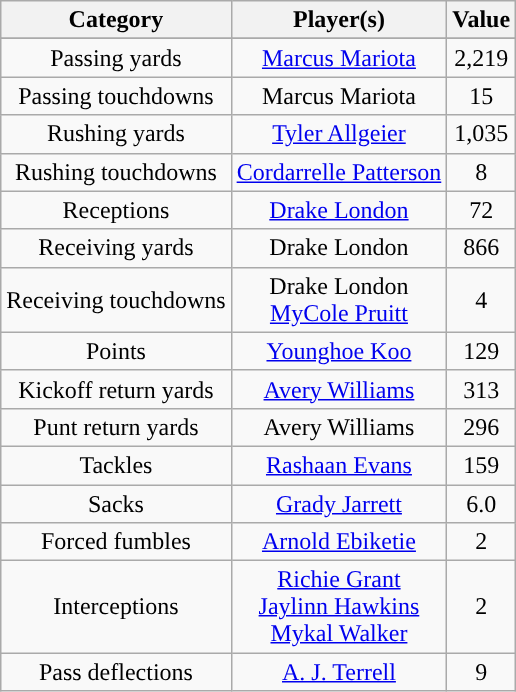<table class="wikitable" style="text-align:center">
<tr>
<th>Category</th>
<th>Player(s)</th>
<th>Value</th>
</tr>
<tr>
</tr>
<tr>
<td>Passing yards</td>
<td><a href='#'>Marcus Mariota</a></td>
<td>2,219</td>
</tr>
<tr>
<td>Passing touchdowns</td>
<td>Marcus Mariota</td>
<td>15</td>
</tr>
<tr>
<td>Rushing yards</td>
<td><a href='#'>Tyler Allgeier</a></td>
<td>1,035</td>
</tr>
<tr>
<td>Rushing touchdowns</td>
<td><a href='#'>Cordarrelle Patterson</a></td>
<td>8</td>
</tr>
<tr>
<td>Receptions</td>
<td><a href='#'>Drake London</a></td>
<td>72</td>
</tr>
<tr>
<td>Receiving yards</td>
<td>Drake London</td>
<td>866</td>
</tr>
<tr>
<td>Receiving touchdowns</td>
<td>Drake London<br><a href='#'>MyCole Pruitt</a></td>
<td>4</td>
</tr>
<tr>
<td>Points</td>
<td><a href='#'>Younghoe Koo</a></td>
<td>129</td>
</tr>
<tr>
<td>Kickoff return yards</td>
<td><a href='#'>Avery Williams</a></td>
<td>313</td>
</tr>
<tr>
<td>Punt return yards</td>
<td>Avery Williams</td>
<td>296</td>
</tr>
<tr>
<td>Tackles</td>
<td><a href='#'>Rashaan Evans</a></td>
<td>159</td>
</tr>
<tr>
<td>Sacks</td>
<td><a href='#'>Grady Jarrett</a></td>
<td>6.0</td>
</tr>
<tr>
<td>Forced fumbles</td>
<td><a href='#'>Arnold Ebiketie</a></td>
<td>2</td>
</tr>
<tr>
<td>Interceptions</td>
<td><a href='#'>Richie Grant</a><br><a href='#'>Jaylinn Hawkins</a><br><a href='#'>Mykal Walker</a></td>
<td>2</td>
</tr>
<tr>
<td>Pass deflections</td>
<td><a href='#'>A. J. Terrell</a></td>
<td>9</td>
</tr>
</table>
